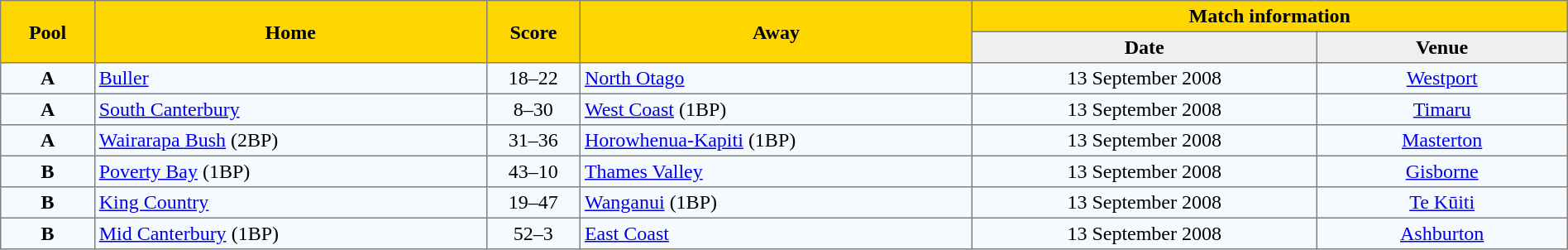<table border=1 style="border-collapse:collapse;text-align:center" cellpadding=3 cellspacing=0 width=100%>
<tr bgcolor=#FFD700>
<th rowspan=2 width=6%>Pool</th>
<th rowspan=2 width=25%>Home</th>
<th rowspan=2 width=6%>Score</th>
<th rowspan=2 width=25%>Away</th>
<th colspan=6>Match information</th>
</tr>
<tr bgcolor=#EFEFEF>
<th width=22%>Date</th>
<th width=22%>Venue</th>
</tr>
<tr bgcolor=#F5FAFF>
<td><strong>A</strong></td>
<td align=left><a href='#'>Buller</a></td>
<td>18–22</td>
<td align=left><a href='#'>North Otago</a></td>
<td>13 September 2008</td>
<td><a href='#'>Westport</a></td>
</tr>
<tr bgcolor=#F5FAFF>
<td><strong>A</strong></td>
<td align=left><a href='#'>South Canterbury</a></td>
<td>8–30</td>
<td align=left><a href='#'>West Coast</a> (1BP)</td>
<td>13 September 2008</td>
<td><a href='#'>Timaru</a></td>
</tr>
<tr bgcolor=#F5FAFF>
<td><strong>A</strong></td>
<td align=left><a href='#'>Wairarapa Bush</a> (2BP)</td>
<td>31–36</td>
<td align=left><a href='#'>Horowhenua-Kapiti</a> (1BP)</td>
<td>13 September 2008</td>
<td><a href='#'>Masterton</a></td>
</tr>
<tr bgcolor=#F5FAFF>
<td><strong>B</strong></td>
<td align=left><a href='#'>Poverty Bay</a> (1BP)</td>
<td>43–10</td>
<td align=left><a href='#'>Thames Valley</a></td>
<td>13 September 2008</td>
<td><a href='#'>Gisborne</a></td>
</tr>
<tr bgcolor=#F5FAFF>
<td><strong>B</strong></td>
<td align=left><a href='#'>King Country</a></td>
<td>19–47</td>
<td align=left><a href='#'>Wanganui</a> (1BP)</td>
<td>13 September 2008</td>
<td><a href='#'>Te Kūiti</a></td>
</tr>
<tr bgcolor=#F5FAFF>
<td><strong>B</strong></td>
<td align=left><a href='#'>Mid Canterbury</a> (1BP)</td>
<td>52–3</td>
<td align=left><a href='#'>East Coast</a></td>
<td>13 September 2008</td>
<td><a href='#'>Ashburton</a></td>
</tr>
</table>
